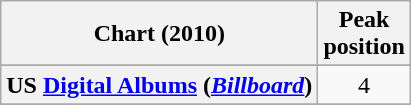<table class="wikitable sortable plainrowheaders" style="text-align:center;">
<tr>
<th scope="col">Chart (2010)</th>
<th scope="col">Peak<br>position</th>
</tr>
<tr>
</tr>
<tr>
</tr>
<tr>
<th scope="row">US <a href='#'>Digital Albums</a> (<em><a href='#'>Billboard</a></em>)</th>
<td>4</td>
</tr>
<tr>
</tr>
<tr>
</tr>
</table>
